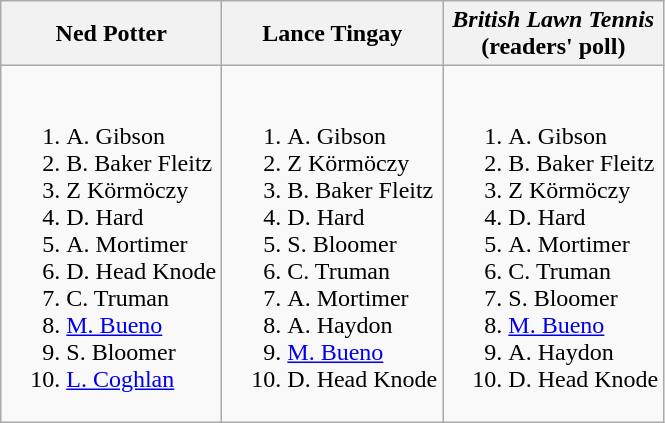<table class="wikitable">
<tr>
<th>Ned Potter</th>
<th>Lance Tingay<strong></strong></th>
<th><em>British Lawn Tennis</em><br>(readers' poll)</th>
</tr>
<tr style="vertical-align: top;">
<td style="white-space: nowrap;"><br><ol><li> A. Gibson</li><li> B. Baker Fleitz</li><li> Z Körmöczy</li><li> D. Hard</li><li> A. Mortimer</li><li> D. Head Knode</li><li> C. Truman</li><li> <a href='#'>M. Bueno</a></li><li> S. Bloomer</li><li> <a href='#'>L. Coghlan</a></li></ol></td>
<td style="white-space: nowrap;"><br><ol><li> A. Gibson</li><li> Z Körmöczy</li><li> B. Baker Fleitz</li><li> D. Hard</li><li> S. Bloomer</li><li> C. Truman</li><li> A. Mortimer</li><li> A. Haydon</li><li> <a href='#'>M. Bueno</a></li><li> D. Head Knode</li></ol></td>
<td style="white-space: nowrap;"><br><ol><li> A. Gibson</li><li> B. Baker Fleitz</li><li> Z Körmöczy</li><li> D. Hard</li><li> A. Mortimer</li><li> C. Truman</li><li> S. Bloomer</li><li> <a href='#'>M. Bueno</a></li><li> A. Haydon</li><li> D. Head Knode</li></ol></td>
</tr>
</table>
